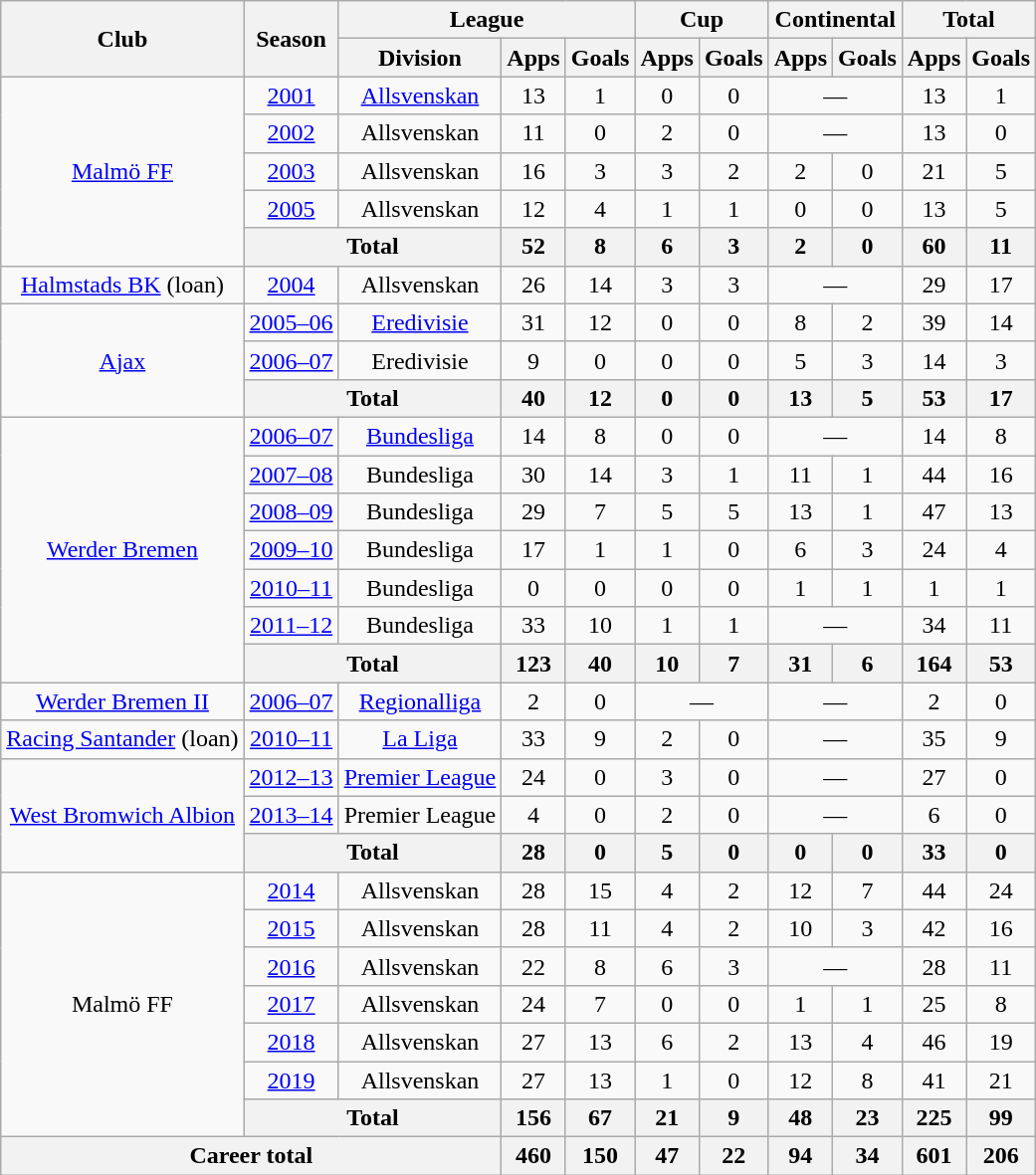<table class="wikitable" style="text-align:center">
<tr>
<th rowspan="2">Club</th>
<th rowspan="2">Season</th>
<th colspan="3">League</th>
<th colspan="2">Cup</th>
<th colspan="2">Continental</th>
<th colspan="2">Total</th>
</tr>
<tr>
<th>Division</th>
<th>Apps</th>
<th>Goals</th>
<th>Apps</th>
<th>Goals</th>
<th>Apps</th>
<th>Goals</th>
<th>Apps</th>
<th>Goals</th>
</tr>
<tr>
<td rowspan="5"><a href='#'>Malmö FF</a></td>
<td><a href='#'>2001</a></td>
<td><a href='#'>Allsvenskan</a></td>
<td>13</td>
<td>1</td>
<td>0</td>
<td>0</td>
<td colspan="2">—</td>
<td>13</td>
<td>1</td>
</tr>
<tr>
<td><a href='#'>2002</a></td>
<td>Allsvenskan</td>
<td>11</td>
<td>0</td>
<td>2</td>
<td>0</td>
<td colspan="2">—</td>
<td>13</td>
<td>0</td>
</tr>
<tr>
<td><a href='#'>2003</a></td>
<td>Allsvenskan</td>
<td>16</td>
<td>3</td>
<td>3</td>
<td>2</td>
<td>2</td>
<td>0</td>
<td>21</td>
<td>5</td>
</tr>
<tr>
<td><a href='#'>2005</a></td>
<td>Allsvenskan</td>
<td>12</td>
<td>4</td>
<td>1</td>
<td>1</td>
<td>0</td>
<td>0</td>
<td>13</td>
<td>5</td>
</tr>
<tr>
<th colspan="2">Total</th>
<th>52</th>
<th>8</th>
<th>6</th>
<th>3</th>
<th>2</th>
<th>0</th>
<th>60</th>
<th>11</th>
</tr>
<tr>
<td><a href='#'>Halmstads BK</a> (loan)</td>
<td><a href='#'>2004</a></td>
<td>Allsvenskan</td>
<td>26</td>
<td>14</td>
<td>3</td>
<td>3</td>
<td colspan="2">—</td>
<td>29</td>
<td>17</td>
</tr>
<tr>
<td rowspan="3"><a href='#'>Ajax</a></td>
<td><a href='#'>2005–06</a></td>
<td><a href='#'>Eredivisie</a></td>
<td>31</td>
<td>12</td>
<td>0</td>
<td>0</td>
<td>8</td>
<td>2</td>
<td>39</td>
<td>14</td>
</tr>
<tr>
<td><a href='#'>2006–07</a></td>
<td>Eredivisie</td>
<td>9</td>
<td>0</td>
<td>0</td>
<td>0</td>
<td>5</td>
<td>3</td>
<td>14</td>
<td>3</td>
</tr>
<tr>
<th colspan="2">Total</th>
<th>40</th>
<th>12</th>
<th>0</th>
<th>0</th>
<th>13</th>
<th>5</th>
<th>53</th>
<th>17</th>
</tr>
<tr>
<td rowspan="7"><a href='#'>Werder Bremen</a></td>
<td><a href='#'>2006–07</a></td>
<td><a href='#'>Bundesliga</a></td>
<td>14</td>
<td>8</td>
<td>0</td>
<td>0</td>
<td colspan="2">—</td>
<td>14</td>
<td>8</td>
</tr>
<tr>
<td><a href='#'>2007–08</a></td>
<td>Bundesliga</td>
<td>30</td>
<td>14</td>
<td>3</td>
<td>1</td>
<td>11</td>
<td>1</td>
<td>44</td>
<td>16</td>
</tr>
<tr>
<td><a href='#'>2008–09</a></td>
<td>Bundesliga</td>
<td>29</td>
<td>7</td>
<td>5</td>
<td>5</td>
<td>13</td>
<td>1</td>
<td>47</td>
<td>13</td>
</tr>
<tr>
<td><a href='#'>2009–10</a></td>
<td>Bundesliga</td>
<td>17</td>
<td>1</td>
<td>1</td>
<td>0</td>
<td>6</td>
<td>3</td>
<td>24</td>
<td>4</td>
</tr>
<tr>
<td><a href='#'>2010–11</a></td>
<td>Bundesliga</td>
<td>0</td>
<td>0</td>
<td>0</td>
<td>0</td>
<td>1</td>
<td>1</td>
<td>1</td>
<td>1</td>
</tr>
<tr>
<td><a href='#'>2011–12</a></td>
<td>Bundesliga</td>
<td>33</td>
<td>10</td>
<td>1</td>
<td>1</td>
<td colspan="2">—</td>
<td>34</td>
<td>11</td>
</tr>
<tr>
<th colspan="2">Total</th>
<th>123</th>
<th>40</th>
<th>10</th>
<th>7</th>
<th>31</th>
<th>6</th>
<th>164</th>
<th>53</th>
</tr>
<tr>
<td><a href='#'>Werder Bremen II</a></td>
<td><a href='#'>2006–07</a></td>
<td><a href='#'>Regionalliga</a></td>
<td>2</td>
<td>0</td>
<td colspan="2">—</td>
<td colspan="2">—</td>
<td>2</td>
<td>0</td>
</tr>
<tr>
<td><a href='#'>Racing Santander</a> (loan)</td>
<td><a href='#'>2010–11</a></td>
<td><a href='#'>La Liga</a></td>
<td>33</td>
<td>9</td>
<td>2</td>
<td>0</td>
<td colspan="2">—</td>
<td>35</td>
<td>9</td>
</tr>
<tr>
<td rowspan="3"><a href='#'>West Bromwich Albion</a></td>
<td><a href='#'>2012–13</a></td>
<td><a href='#'>Premier League</a></td>
<td>24</td>
<td>0</td>
<td>3</td>
<td>0</td>
<td colspan="2">—</td>
<td>27</td>
<td>0</td>
</tr>
<tr>
<td><a href='#'>2013–14</a></td>
<td>Premier League</td>
<td>4</td>
<td>0</td>
<td>2</td>
<td>0</td>
<td colspan="2">—</td>
<td>6</td>
<td>0</td>
</tr>
<tr>
<th colspan="2">Total</th>
<th>28</th>
<th>0</th>
<th>5</th>
<th>0</th>
<th>0</th>
<th>0</th>
<th>33</th>
<th>0</th>
</tr>
<tr>
<td rowspan="7">Malmö FF</td>
<td><a href='#'>2014</a></td>
<td>Allsvenskan</td>
<td>28</td>
<td>15</td>
<td>4</td>
<td>2</td>
<td>12</td>
<td>7</td>
<td>44</td>
<td>24</td>
</tr>
<tr>
<td><a href='#'>2015</a></td>
<td>Allsvenskan</td>
<td>28</td>
<td>11</td>
<td>4</td>
<td>2</td>
<td>10</td>
<td>3</td>
<td>42</td>
<td>16</td>
</tr>
<tr>
<td><a href='#'>2016</a></td>
<td>Allsvenskan</td>
<td>22</td>
<td>8</td>
<td>6</td>
<td>3</td>
<td colspan="2">—</td>
<td>28</td>
<td>11</td>
</tr>
<tr>
<td><a href='#'>2017</a></td>
<td>Allsvenskan</td>
<td>24</td>
<td>7</td>
<td>0</td>
<td>0</td>
<td>1</td>
<td>1</td>
<td>25</td>
<td>8</td>
</tr>
<tr>
<td><a href='#'>2018</a></td>
<td>Allsvenskan</td>
<td>27</td>
<td>13</td>
<td>6</td>
<td>2</td>
<td>13</td>
<td>4</td>
<td>46</td>
<td>19</td>
</tr>
<tr>
<td><a href='#'>2019</a></td>
<td>Allsvenskan</td>
<td>27</td>
<td>13</td>
<td>1</td>
<td>0</td>
<td>12</td>
<td>8</td>
<td>41</td>
<td>21</td>
</tr>
<tr>
<th colspan="2">Total</th>
<th>156</th>
<th>67</th>
<th>21</th>
<th>9</th>
<th>48</th>
<th>23</th>
<th>225</th>
<th>99</th>
</tr>
<tr>
<th colspan="3">Career total</th>
<th>460</th>
<th>150</th>
<th>47</th>
<th>22</th>
<th>94</th>
<th>34</th>
<th>601</th>
<th>206</th>
</tr>
</table>
